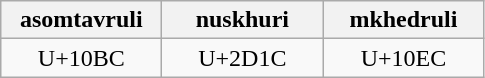<table class="wikitable" style="width:100">
<tr>
<th width="100">asomtavruli</th>
<th width="100">nuskhuri</th>
<th width="100">mkhedruli</th>
</tr>
<tr>
<td align="center">U+10BC</td>
<td align="center">U+2D1C</td>
<td align="center">U+10EC</td>
</tr>
</table>
